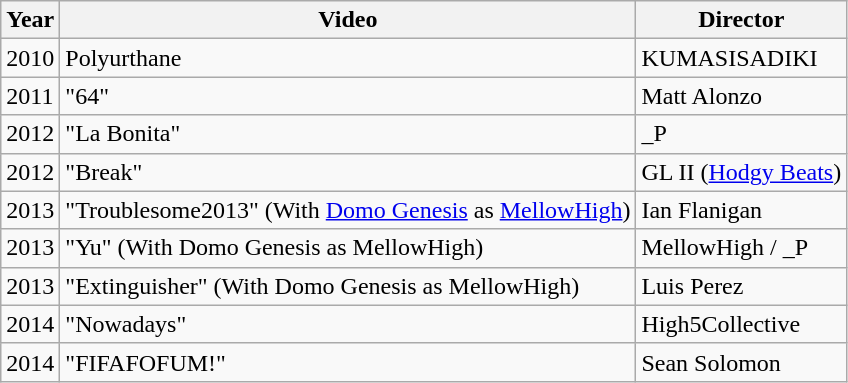<table class="wikitable">
<tr>
<th>Year</th>
<th>Video</th>
<th>Director</th>
</tr>
<tr>
<td>2010</td>
<td>Polyurthane</td>
<td>KUMASISADIKI</td>
</tr>
<tr>
<td rowspan="1">2011</td>
<td>"64"</td>
<td rowspan="1">Matt Alonzo</td>
</tr>
<tr>
<td rowspan="1">2012</td>
<td>"La Bonita"</td>
<td>_P</td>
</tr>
<tr>
<td rowspan="1">2012</td>
<td>"Break"</td>
<td rowspan="1">GL II (<a href='#'>Hodgy Beats</a>)</td>
</tr>
<tr>
<td>2013</td>
<td>"Troublesome2013" (With <a href='#'>Domo Genesis</a> as <a href='#'>MellowHigh</a>)</td>
<td>Ian Flanigan</td>
</tr>
<tr>
<td>2013</td>
<td>"Yu" (With Domo Genesis as MellowHigh)</td>
<td>MellowHigh / _P</td>
</tr>
<tr>
<td>2013</td>
<td>"Extinguisher" (With Domo Genesis as MellowHigh)</td>
<td>Luis Perez</td>
</tr>
<tr>
<td>2014</td>
<td>"Nowadays"</td>
<td>High5Collective</td>
</tr>
<tr>
<td>2014</td>
<td>"FIFAFOFUM!"</td>
<td>Sean Solomon</td>
</tr>
</table>
